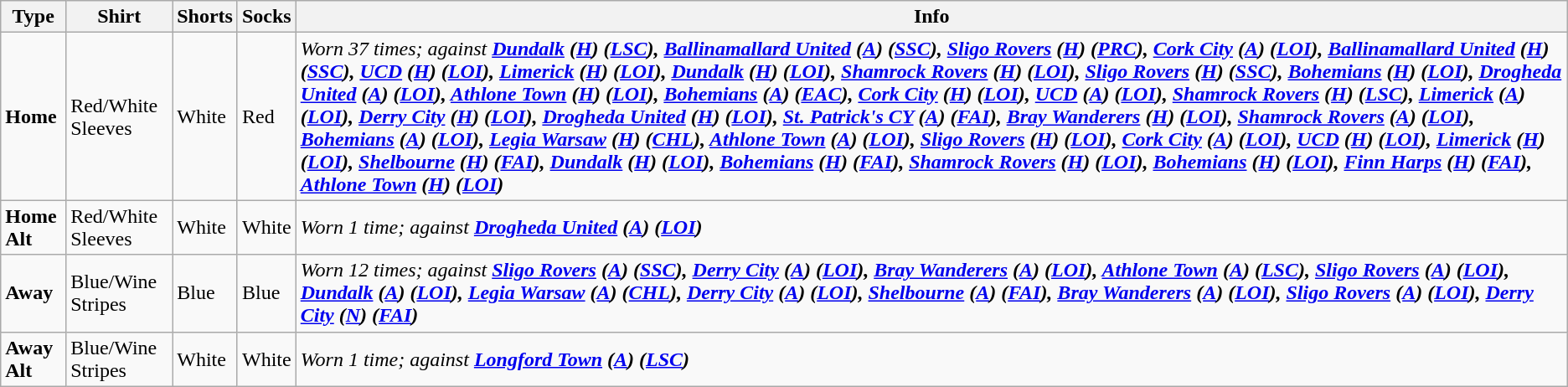<table class="wikitable">
<tr q>
<th>Type</th>
<th>Shirt</th>
<th>Shorts</th>
<th>Socks</th>
<th>Info</th>
</tr>
<tr>
<td><span><strong>Home</strong></span></td>
<td>Red/White Sleeves</td>
<td>White</td>
<td>Red</td>
<td><em>Worn 37 times; against</em> <strong><em><a href='#'>Dundalk</a> (<a href='#'>H</a>) (<a href='#'>LSC</a>), <a href='#'>Ballinamallard United</a> (<a href='#'>A</a>) (<a href='#'>SSC</a>), <a href='#'>Sligo Rovers</a> (<a href='#'>H</a>) (<a href='#'>PRC</a>), <a href='#'>Cork City</a> (<a href='#'>A</a>) (<a href='#'>LOI</a>), <a href='#'>Ballinamallard United</a> (<a href='#'>H</a>) (<a href='#'>SSC</a>), <a href='#'>UCD</a> (<a href='#'>H</a>) (<a href='#'>LOI</a>), <a href='#'>Limerick</a> (<a href='#'>H</a>) (<a href='#'>LOI</a>), <a href='#'>Dundalk</a> (<a href='#'>H</a>) (<a href='#'>LOI</a>), <a href='#'>Shamrock Rovers</a> (<a href='#'>H</a>) (<a href='#'>LOI</a>), <a href='#'>Sligo Rovers</a> (<a href='#'>H</a>) (<a href='#'>SSC</a>), <a href='#'>Bohemians</a> (<a href='#'>H</a>) (<a href='#'>LOI</a>), <a href='#'>Drogheda United</a> (<a href='#'>A</a>) (<a href='#'>LOI</a>), <a href='#'>Athlone Town</a> (<a href='#'>H</a>) (<a href='#'>LOI</a>), <a href='#'>Bohemians</a> (<a href='#'>A</a>) (<a href='#'>EAC</a>), <a href='#'>Cork City</a> (<a href='#'>H</a>) (<a href='#'>LOI</a>), <a href='#'>UCD</a> (<a href='#'>A</a>) (<a href='#'>LOI</a>), <a href='#'>Shamrock Rovers</a> (<a href='#'>H</a>) (<a href='#'>LSC</a>), <a href='#'>Limerick</a> (<a href='#'>A</a>) (<a href='#'>LOI</a>), <a href='#'>Derry City</a> (<a href='#'>H</a>) (<a href='#'>LOI</a>), <a href='#'>Drogheda United</a> (<a href='#'>H</a>) (<a href='#'>LOI</a>), <a href='#'>St. Patrick's CY</a> (<a href='#'>A</a>) (<a href='#'>FAI</a>), <a href='#'>Bray Wanderers</a> (<a href='#'>H</a>) (<a href='#'>LOI</a>), <a href='#'>Shamrock Rovers</a> (<a href='#'>A</a>) (<a href='#'>LOI</a>), <a href='#'>Bohemians</a> (<a href='#'>A</a>) (<a href='#'>LOI</a>), <a href='#'>Legia Warsaw</a> (<a href='#'>H</a>) (<a href='#'>CHL</a>), <a href='#'>Athlone Town</a> (<a href='#'>A</a>) (<a href='#'>LOI</a>), <a href='#'>Sligo Rovers</a> (<a href='#'>H</a>) (<a href='#'>LOI</a>), <a href='#'>Cork City</a> (<a href='#'>A</a>) (<a href='#'>LOI</a>), <a href='#'>UCD</a> (<a href='#'>H</a>) (<a href='#'>LOI</a>), <a href='#'>Limerick</a> (<a href='#'>H</a>) (<a href='#'>LOI</a>), <a href='#'>Shelbourne</a> (<a href='#'>H</a>) (<a href='#'>FAI</a>), <a href='#'>Dundalk</a> (<a href='#'>H</a>) (<a href='#'>LOI</a>), <a href='#'>Bohemians</a> (<a href='#'>H</a>) (<a href='#'>FAI</a>), <a href='#'>Shamrock Rovers</a> (<a href='#'>H</a>) (<a href='#'>LOI</a>), <a href='#'>Bohemians</a> (<a href='#'>H</a>) (<a href='#'>LOI</a>), <a href='#'>Finn Harps</a> (<a href='#'>H</a>) (<a href='#'>FAI</a>), <a href='#'>Athlone Town</a> (<a href='#'>H</a>) (<a href='#'>LOI</a>)</em></strong></td>
</tr>
<tr>
<td><span><strong>Home Alt</strong></span></td>
<td>Red/White Sleeves</td>
<td>White</td>
<td>White</td>
<td><em>Worn 1 time; against</em> <strong><em><a href='#'>Drogheda United</a> (<a href='#'>A</a>) (<a href='#'>LOI</a>)</em></strong></td>
</tr>
<tr>
<td><span><strong>Away</strong></span></td>
<td>Blue/Wine Stripes</td>
<td>Blue</td>
<td>Blue</td>
<td><em>Worn 12 times; against</em> <strong><em><a href='#'>Sligo Rovers</a> (<a href='#'>A</a>) (<a href='#'>SSC</a>), <a href='#'>Derry City</a> (<a href='#'>A</a>) (<a href='#'>LOI</a>), <a href='#'>Bray Wanderers</a> (<a href='#'>A</a>) (<a href='#'>LOI</a>), <a href='#'>Athlone Town</a> (<a href='#'>A</a>) (<a href='#'>LSC</a>), <a href='#'>Sligo Rovers</a> (<a href='#'>A</a>) (<a href='#'>LOI</a>), <a href='#'>Dundalk</a> (<a href='#'>A</a>) (<a href='#'>LOI</a>), <a href='#'>Legia Warsaw</a> (<a href='#'>A</a>) (<a href='#'>CHL</a>), <a href='#'>Derry City</a> (<a href='#'>A</a>) (<a href='#'>LOI</a>), <a href='#'>Shelbourne</a> (<a href='#'>A</a>) (<a href='#'>FAI</a>), <a href='#'>Bray Wanderers</a> (<a href='#'>A</a>) (<a href='#'>LOI</a>), <a href='#'>Sligo Rovers</a> (<a href='#'>A</a>) (<a href='#'>LOI</a>), <a href='#'>Derry City</a> (<a href='#'>N</a>) (<a href='#'>FAI</a>)</em></strong></td>
</tr>
<tr>
<td><span><strong>Away Alt</strong></span></td>
<td>Blue/Wine Stripes</td>
<td>White</td>
<td>White</td>
<td><em>Worn 1 time; against</em> <strong><em><a href='#'>Longford Town</a> (<a href='#'>A</a>) (<a href='#'>LSC</a>)</em></strong></td>
</tr>
</table>
